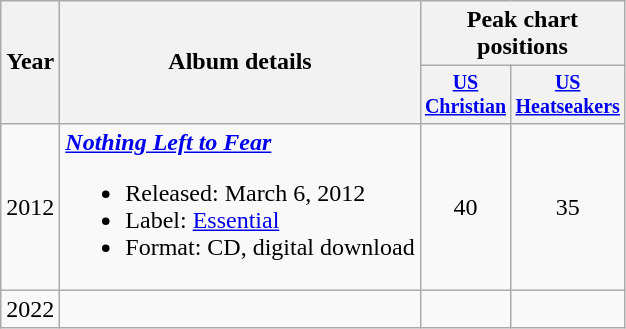<table class="wikitable" style="text-align:center;">
<tr>
<th rowspan="2">Year</th>
<th rowspan="2">Album details</th>
<th colspan="4">Peak chart positions</th>
</tr>
<tr style="font-size:smaller;">
<th width="40"><a href='#'>US<br>Christian</a></th>
<th width="40"><a href='#'>US<br>Heatseakers</a></th>
</tr>
<tr>
<td>2012</td>
<td align="left"><strong><em><a href='#'>Nothing Left to Fear</a></em></strong><br><ul><li>Released: March 6, 2012</li><li>Label: <a href='#'>Essential</a></li><li>Format: CD, digital download</li></ul></td>
<td>40</td>
<td>35</td>
</tr>
<tr>
<td>2022</td>
<td><em></em></td>
<td></td>
<td></td>
</tr>
</table>
